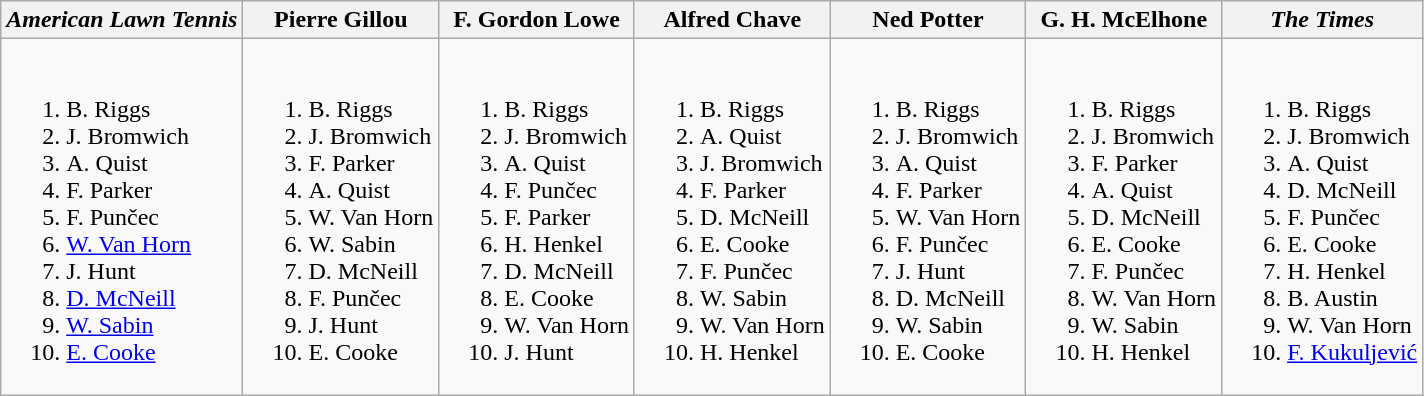<table class="wikitable">
<tr>
<th><em>American Lawn Tennis</em></th>
<th>Pierre Gillou</th>
<th>F. Gordon Lowe</th>
<th>Alfred Chave</th>
<th>Ned Potter</th>
<th>G. H. McElhone</th>
<th><em>The Times</em></th>
</tr>
<tr style="vertical-align: top;">
<td style="white-space: nowrap;"><br><ol><li> B. Riggs</li><li> J. Bromwich</li><li> A. Quist</li><li> F. Parker</li><li> F. Punčec</li><li> <a href='#'>W. Van Horn</a></li><li> J. Hunt</li><li> <a href='#'>D. McNeill</a></li><li> <a href='#'>W. Sabin</a></li><li> <a href='#'>E. Cooke</a></li></ol></td>
<td style="white-space: nowrap;"><br><ol><li> B. Riggs</li><li> J. Bromwich</li><li> F. Parker</li><li> A. Quist</li><li> W. Van Horn</li><li> W. Sabin</li><li> D. McNeill</li><li> F. Punčec</li><li> J. Hunt</li><li> E. Cooke</li></ol></td>
<td style="white-space: nowrap;"><br><ol><li> B. Riggs</li><li> J. Bromwich</li><li> A. Quist</li><li> F. Punčec</li><li> F. Parker</li><li> H. Henkel</li><li> D. McNeill</li><li> E. Cooke</li><li> W. Van Horn</li><li> J. Hunt</li></ol></td>
<td style="white-space: nowrap;"><br><ol><li> B. Riggs</li><li> A. Quist</li><li> J. Bromwich</li><li> F. Parker</li><li> D. McNeill</li><li> E. Cooke</li><li> F. Punčec</li><li> W. Sabin</li><li> W. Van Horn</li><li> H. Henkel</li></ol></td>
<td style="white-space: nowrap;"><br><ol><li> B. Riggs</li><li> J. Bromwich</li><li> A. Quist</li><li> F. Parker</li><li> W. Van Horn</li><li> F. Punčec</li><li> J. Hunt</li><li> D. McNeill</li><li> W. Sabin</li><li> E. Cooke</li></ol></td>
<td style="white-space: nowrap;"><br><ol><li> B. Riggs</li><li> J. Bromwich</li><li> F. Parker</li><li> A. Quist</li><li> D. McNeill</li><li> E. Cooke</li><li> F. Punčec</li><li> W. Van Horn</li><li> W. Sabin</li><li> H. Henkel</li></ol></td>
<td style="white-space: nowrap;"><br><ol><li> B. Riggs</li><li> J. Bromwich</li><li> A. Quist</li><li> D. McNeill</li><li> F. Punčec</li><li> E. Cooke</li><li> H. Henkel</li><li> B. Austin</li><li> W. Van Horn</li><li> <a href='#'>F. Kukuljević</a></li></ol></td>
</tr>
</table>
